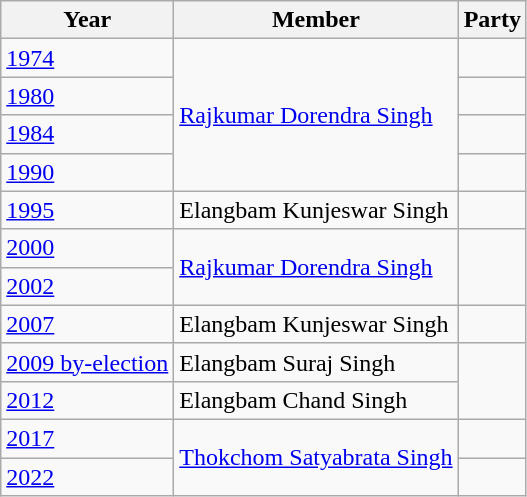<table class="wikitable">
<tr>
<th>Year</th>
<th>Member</th>
<th colspan="2">Party</th>
</tr>
<tr>
<td><a href='#'>1974</a></td>
<td rowspan=4><a href='#'>Rajkumar Dorendra Singh</a></td>
<td></td>
</tr>
<tr>
<td><a href='#'>1980</a></td>
<td></td>
</tr>
<tr>
<td><a href='#'>1984</a></td>
<td></td>
</tr>
<tr>
<td><a href='#'>1990</a></td>
</tr>
<tr>
<td><a href='#'>1995</a></td>
<td>Elangbam Kunjeswar Singh</td>
<td></td>
</tr>
<tr>
<td><a href='#'>2000</a></td>
<td rowspan=2><a href='#'>Rajkumar Dorendra Singh</a></td>
</tr>
<tr>
<td><a href='#'>2002</a></td>
</tr>
<tr>
<td><a href='#'>2007</a></td>
<td>Elangbam Kunjeswar Singh</td>
<td></td>
</tr>
<tr>
<td><a href='#'>2009 by-election</a></td>
<td>Elangbam Suraj Singh</td>
</tr>
<tr>
<td><a href='#'>2012</a></td>
<td>Elangbam Chand Singh</td>
</tr>
<tr>
<td><a href='#'>2017</a></td>
<td rowspan=2><a href='#'>Thokchom Satyabrata Singh</a></td>
<td></td>
</tr>
<tr>
<td><a href='#'>2022</a></td>
</tr>
</table>
